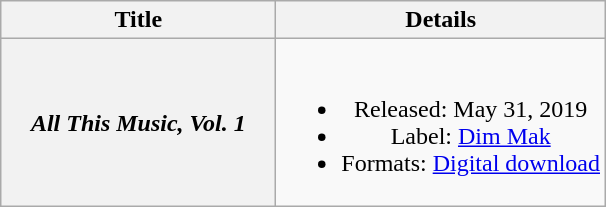<table class="wikitable plainrowheaders" style="text-align:center;">
<tr>
<th scope="col" style="width:11em;">Title</th>
<th scope="col">Details</th>
</tr>
<tr>
<th scope="row"><em>All This Music, Vol. 1</em></th>
<td><br><ul><li>Released: May 31, 2019</li><li>Label: <a href='#'>Dim Mak</a></li><li>Formats: <a href='#'>Digital download</a></li></ul></td>
</tr>
</table>
